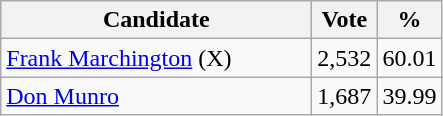<table class="wikitable">
<tr>
<th bgcolor="#DDDDFF" width="200px">Candidate</th>
<th bgcolor="#DDDDFF">Vote</th>
<th bgcolor="#DDDDFF">%</th>
</tr>
<tr>
<td><a href='#'>Frank Marchington</a> (X)</td>
<td>2,532</td>
<td>60.01</td>
</tr>
<tr>
<td><a href='#'>Don Munro</a></td>
<td>1,687</td>
<td>39.99</td>
</tr>
</table>
